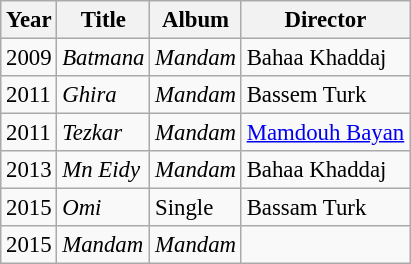<table class="wikitable" style="font-size: 95%;">
<tr>
<th>Year</th>
<th>Title</th>
<th>Album</th>
<th>Director</th>
</tr>
<tr>
<td>2009</td>
<td><em>Batmana</em></td>
<td><em>Mandam</em></td>
<td>Bahaa Khaddaj</td>
</tr>
<tr>
<td>2011</td>
<td><em>Ghira</em></td>
<td><em>Mandam</em></td>
<td>Bassem Turk</td>
</tr>
<tr>
<td>2011</td>
<td><em>Tezkar</em></td>
<td><em>Mandam</em></td>
<td><a href='#'>Mamdouh Bayan</a></td>
</tr>
<tr>
<td>2013</td>
<td><em>Mn Eidy</em></td>
<td><em>Mandam</em></td>
<td>Bahaa Khaddaj</td>
</tr>
<tr>
<td>2015</td>
<td><em>Omi</em></td>
<td>Single</td>
<td>Bassam Turk</td>
</tr>
<tr>
<td>2015</td>
<td><em>Mandam</em></td>
<td><em>Mandam</em></td>
<td></td>
</tr>
</table>
